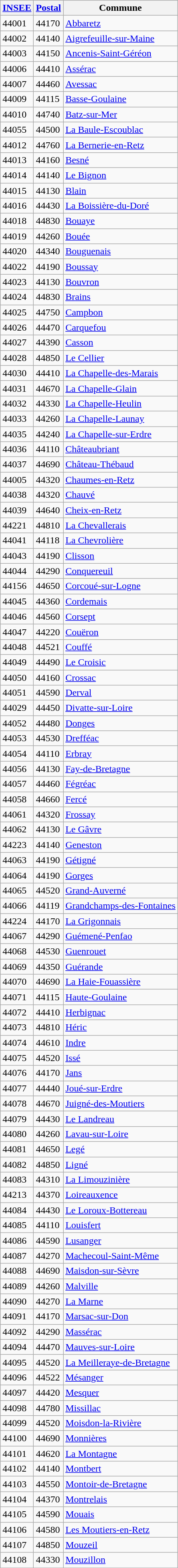<table class="wikitable sortable">
<tr>
<th><a href='#'>INSEE</a></th>
<th><a href='#'>Postal</a></th>
<th>Commune</th>
</tr>
<tr>
<td>44001</td>
<td>44170</td>
<td><a href='#'>Abbaretz</a></td>
</tr>
<tr>
<td>44002</td>
<td>44140</td>
<td><a href='#'>Aigrefeuille-sur-Maine</a></td>
</tr>
<tr>
<td>44003</td>
<td>44150</td>
<td><a href='#'>Ancenis-Saint-Géréon</a></td>
</tr>
<tr>
<td>44006</td>
<td>44410</td>
<td><a href='#'>Assérac</a></td>
</tr>
<tr>
<td>44007</td>
<td>44460</td>
<td><a href='#'>Avessac</a></td>
</tr>
<tr>
<td>44009</td>
<td>44115</td>
<td><a href='#'>Basse-Goulaine</a></td>
</tr>
<tr>
<td>44010</td>
<td>44740</td>
<td><a href='#'>Batz-sur-Mer</a></td>
</tr>
<tr>
<td>44055</td>
<td>44500</td>
<td><a href='#'>La Baule-Escoublac</a></td>
</tr>
<tr>
<td>44012</td>
<td>44760</td>
<td><a href='#'>La Bernerie-en-Retz</a></td>
</tr>
<tr>
<td>44013</td>
<td>44160</td>
<td><a href='#'>Besné</a></td>
</tr>
<tr>
<td>44014</td>
<td>44140</td>
<td><a href='#'>Le Bignon</a></td>
</tr>
<tr>
<td>44015</td>
<td>44130</td>
<td><a href='#'>Blain</a></td>
</tr>
<tr>
<td>44016</td>
<td>44430</td>
<td><a href='#'>La Boissière-du-Doré</a></td>
</tr>
<tr>
<td>44018</td>
<td>44830</td>
<td><a href='#'>Bouaye</a></td>
</tr>
<tr>
<td>44019</td>
<td>44260</td>
<td><a href='#'>Bouée</a></td>
</tr>
<tr>
<td>44020</td>
<td>44340</td>
<td><a href='#'>Bouguenais</a></td>
</tr>
<tr>
<td>44022</td>
<td>44190</td>
<td><a href='#'>Boussay</a></td>
</tr>
<tr>
<td>44023</td>
<td>44130</td>
<td><a href='#'>Bouvron</a></td>
</tr>
<tr>
<td>44024</td>
<td>44830</td>
<td><a href='#'>Brains</a></td>
</tr>
<tr>
<td>44025</td>
<td>44750</td>
<td><a href='#'>Campbon</a></td>
</tr>
<tr>
<td>44026</td>
<td>44470</td>
<td><a href='#'>Carquefou</a></td>
</tr>
<tr>
<td>44027</td>
<td>44390</td>
<td><a href='#'>Casson</a></td>
</tr>
<tr>
<td>44028</td>
<td>44850</td>
<td><a href='#'>Le Cellier</a></td>
</tr>
<tr>
<td>44030</td>
<td>44410</td>
<td><a href='#'>La Chapelle-des-Marais</a></td>
</tr>
<tr>
<td>44031</td>
<td>44670</td>
<td><a href='#'>La Chapelle-Glain</a></td>
</tr>
<tr>
<td>44032</td>
<td>44330</td>
<td><a href='#'>La Chapelle-Heulin</a></td>
</tr>
<tr>
<td>44033</td>
<td>44260</td>
<td><a href='#'>La Chapelle-Launay</a></td>
</tr>
<tr>
<td>44035</td>
<td>44240</td>
<td><a href='#'>La Chapelle-sur-Erdre</a></td>
</tr>
<tr>
<td>44036</td>
<td>44110</td>
<td><a href='#'>Châteaubriant</a></td>
</tr>
<tr>
<td>44037</td>
<td>44690</td>
<td><a href='#'>Château-Thébaud</a></td>
</tr>
<tr>
<td>44005</td>
<td>44320</td>
<td><a href='#'>Chaumes-en-Retz</a></td>
</tr>
<tr>
<td>44038</td>
<td>44320</td>
<td><a href='#'>Chauvé</a></td>
</tr>
<tr>
<td>44039</td>
<td>44640</td>
<td><a href='#'>Cheix-en-Retz</a></td>
</tr>
<tr>
<td>44221</td>
<td>44810</td>
<td><a href='#'>La Chevallerais</a></td>
</tr>
<tr>
<td>44041</td>
<td>44118</td>
<td><a href='#'>La Chevrolière</a></td>
</tr>
<tr>
<td>44043</td>
<td>44190</td>
<td><a href='#'>Clisson</a></td>
</tr>
<tr>
<td>44044</td>
<td>44290</td>
<td><a href='#'>Conquereuil</a></td>
</tr>
<tr>
<td>44156</td>
<td>44650</td>
<td><a href='#'>Corcoué-sur-Logne</a></td>
</tr>
<tr>
<td>44045</td>
<td>44360</td>
<td><a href='#'>Cordemais</a></td>
</tr>
<tr>
<td>44046</td>
<td>44560</td>
<td><a href='#'>Corsept</a></td>
</tr>
<tr>
<td>44047</td>
<td>44220</td>
<td><a href='#'>Couëron</a></td>
</tr>
<tr>
<td>44048</td>
<td>44521</td>
<td><a href='#'>Couffé</a></td>
</tr>
<tr>
<td>44049</td>
<td>44490</td>
<td><a href='#'>Le Croisic</a></td>
</tr>
<tr>
<td>44050</td>
<td>44160</td>
<td><a href='#'>Crossac</a></td>
</tr>
<tr>
<td>44051</td>
<td>44590</td>
<td><a href='#'>Derval</a></td>
</tr>
<tr>
<td>44029</td>
<td>44450</td>
<td><a href='#'>Divatte-sur-Loire</a></td>
</tr>
<tr>
<td>44052</td>
<td>44480</td>
<td><a href='#'>Donges</a></td>
</tr>
<tr>
<td>44053</td>
<td>44530</td>
<td><a href='#'>Drefféac</a></td>
</tr>
<tr>
<td>44054</td>
<td>44110</td>
<td><a href='#'>Erbray</a></td>
</tr>
<tr>
<td>44056</td>
<td>44130</td>
<td><a href='#'>Fay-de-Bretagne</a></td>
</tr>
<tr>
<td>44057</td>
<td>44460</td>
<td><a href='#'>Fégréac</a></td>
</tr>
<tr>
<td>44058</td>
<td>44660</td>
<td><a href='#'>Fercé</a></td>
</tr>
<tr>
<td>44061</td>
<td>44320</td>
<td><a href='#'>Frossay</a></td>
</tr>
<tr>
<td>44062</td>
<td>44130</td>
<td><a href='#'>Le Gâvre</a></td>
</tr>
<tr>
<td>44223</td>
<td>44140</td>
<td><a href='#'>Geneston</a></td>
</tr>
<tr>
<td>44063</td>
<td>44190</td>
<td><a href='#'>Gétigné</a></td>
</tr>
<tr>
<td>44064</td>
<td>44190</td>
<td><a href='#'>Gorges</a></td>
</tr>
<tr>
<td>44065</td>
<td>44520</td>
<td><a href='#'>Grand-Auverné</a></td>
</tr>
<tr>
<td>44066</td>
<td>44119</td>
<td><a href='#'>Grandchamps-des-Fontaines</a></td>
</tr>
<tr>
<td>44224</td>
<td>44170</td>
<td><a href='#'>La Grigonnais</a></td>
</tr>
<tr>
<td>44067</td>
<td>44290</td>
<td><a href='#'>Guémené-Penfao</a></td>
</tr>
<tr>
<td>44068</td>
<td>44530</td>
<td><a href='#'>Guenrouet</a></td>
</tr>
<tr>
<td>44069</td>
<td>44350</td>
<td><a href='#'>Guérande</a></td>
</tr>
<tr>
<td>44070</td>
<td>44690</td>
<td><a href='#'>La Haie-Fouassière</a></td>
</tr>
<tr>
<td>44071</td>
<td>44115</td>
<td><a href='#'>Haute-Goulaine</a></td>
</tr>
<tr>
<td>44072</td>
<td>44410</td>
<td><a href='#'>Herbignac</a></td>
</tr>
<tr>
<td>44073</td>
<td>44810</td>
<td><a href='#'>Héric</a></td>
</tr>
<tr>
<td>44074</td>
<td>44610</td>
<td><a href='#'>Indre</a></td>
</tr>
<tr>
<td>44075</td>
<td>44520</td>
<td><a href='#'>Issé</a></td>
</tr>
<tr>
<td>44076</td>
<td>44170</td>
<td><a href='#'>Jans</a></td>
</tr>
<tr>
<td>44077</td>
<td>44440</td>
<td><a href='#'>Joué-sur-Erdre</a></td>
</tr>
<tr>
<td>44078</td>
<td>44670</td>
<td><a href='#'>Juigné-des-Moutiers</a></td>
</tr>
<tr>
<td>44079</td>
<td>44430</td>
<td><a href='#'>Le Landreau</a></td>
</tr>
<tr>
<td>44080</td>
<td>44260</td>
<td><a href='#'>Lavau-sur-Loire</a></td>
</tr>
<tr>
<td>44081</td>
<td>44650</td>
<td><a href='#'>Legé</a></td>
</tr>
<tr>
<td>44082</td>
<td>44850</td>
<td><a href='#'>Ligné</a></td>
</tr>
<tr>
<td>44083</td>
<td>44310</td>
<td><a href='#'>La Limouzinière</a></td>
</tr>
<tr>
<td>44213</td>
<td>44370</td>
<td><a href='#'>Loireauxence</a></td>
</tr>
<tr>
<td>44084</td>
<td>44430</td>
<td><a href='#'>Le Loroux-Bottereau</a></td>
</tr>
<tr>
<td>44085</td>
<td>44110</td>
<td><a href='#'>Louisfert</a></td>
</tr>
<tr>
<td>44086</td>
<td>44590</td>
<td><a href='#'>Lusanger</a></td>
</tr>
<tr>
<td>44087</td>
<td>44270</td>
<td><a href='#'>Machecoul-Saint-Même</a></td>
</tr>
<tr>
<td>44088</td>
<td>44690</td>
<td><a href='#'>Maisdon-sur-Sèvre</a></td>
</tr>
<tr>
<td>44089</td>
<td>44260</td>
<td><a href='#'>Malville</a></td>
</tr>
<tr>
<td>44090</td>
<td>44270</td>
<td><a href='#'>La Marne</a></td>
</tr>
<tr>
<td>44091</td>
<td>44170</td>
<td><a href='#'>Marsac-sur-Don</a></td>
</tr>
<tr>
<td>44092</td>
<td>44290</td>
<td><a href='#'>Massérac</a></td>
</tr>
<tr>
<td>44094</td>
<td>44470</td>
<td><a href='#'>Mauves-sur-Loire</a></td>
</tr>
<tr>
<td>44095</td>
<td>44520</td>
<td><a href='#'>La Meilleraye-de-Bretagne</a></td>
</tr>
<tr>
<td>44096</td>
<td>44522</td>
<td><a href='#'>Mésanger</a></td>
</tr>
<tr>
<td>44097</td>
<td>44420</td>
<td><a href='#'>Mesquer</a></td>
</tr>
<tr>
<td>44098</td>
<td>44780</td>
<td><a href='#'>Missillac</a></td>
</tr>
<tr>
<td>44099</td>
<td>44520</td>
<td><a href='#'>Moisdon-la-Rivière</a></td>
</tr>
<tr>
<td>44100</td>
<td>44690</td>
<td><a href='#'>Monnières</a></td>
</tr>
<tr>
<td>44101</td>
<td>44620</td>
<td><a href='#'>La Montagne</a></td>
</tr>
<tr>
<td>44102</td>
<td>44140</td>
<td><a href='#'>Montbert</a></td>
</tr>
<tr>
<td>44103</td>
<td>44550</td>
<td><a href='#'>Montoir-de-Bretagne</a></td>
</tr>
<tr>
<td>44104</td>
<td>44370</td>
<td><a href='#'>Montrelais</a></td>
</tr>
<tr>
<td>44105</td>
<td>44590</td>
<td><a href='#'>Mouais</a></td>
</tr>
<tr>
<td>44106</td>
<td>44580</td>
<td><a href='#'>Les Moutiers-en-Retz</a></td>
</tr>
<tr>
<td>44107</td>
<td>44850</td>
<td><a href='#'>Mouzeil</a></td>
</tr>
<tr>
<td>44108</td>
<td>44330</td>
<td><a href='#'>Mouzillon</a></td>
</tr>
</table>
